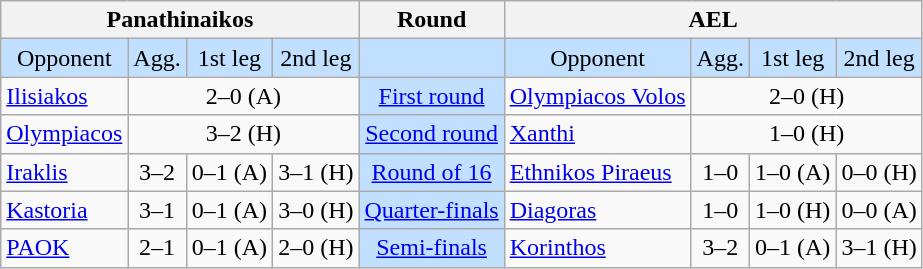<table class="wikitable" style="text-align:center">
<tr>
<th colspan="4">Panathinaikos</th>
<th>Round</th>
<th colspan="4">AEL</th>
</tr>
<tr style="background:#C1E0FF">
<td>Opponent</td>
<td>Agg.</td>
<td>1st leg</td>
<td>2nd leg</td>
<td></td>
<td>Opponent</td>
<td>Agg.</td>
<td>1st leg</td>
<td>2nd leg</td>
</tr>
<tr>
<td style="text-align:left"><a href='#'>Ilisiakos</a></td>
<td colspan="3">2–0 (A)</td>
<td style="background:#C1E0FF"><a href='#'>First round</a></td>
<td style="text-align:left"><a href='#'>Olympiacos Volos</a></td>
<td colspan="3">2–0 (H)</td>
</tr>
<tr>
<td style="text-align:left"><a href='#'>Olympiacos</a></td>
<td colspan="3">3–2  (H)</td>
<td style="background:#C1E0FF"><a href='#'>Second round</a></td>
<td style="text-align:left"><a href='#'>Xanthi</a></td>
<td colspan="3">1–0 (H)</td>
</tr>
<tr>
<td style="text-align:left"><a href='#'>Iraklis</a></td>
<td>3–2</td>
<td>0–1 (A)</td>
<td>3–1  (H)</td>
<td style="background:#C1E0FF"><a href='#'>Round of 16</a></td>
<td style="text-align:left"><a href='#'>Ethnikos Piraeus</a></td>
<td>1–0</td>
<td>1–0 (A)</td>
<td>0–0 (H)</td>
</tr>
<tr>
<td style="text-align:left"><a href='#'>Kastoria</a></td>
<td>3–1</td>
<td>0–1 (A)</td>
<td>3–0 (H)</td>
<td style="background:#C1E0FF"><a href='#'>Quarter-finals</a></td>
<td style="text-align:left"><a href='#'>Diagoras</a></td>
<td>1–0</td>
<td>1–0 (H)</td>
<td>0–0 (A)</td>
</tr>
<tr>
<td style="text-align:left"><a href='#'>PAOK</a></td>
<td>2–1</td>
<td>0–1 (A)</td>
<td>2–0 (H)</td>
<td style="background:#C1E0FF"><a href='#'>Semi-finals</a></td>
<td style="text-align:left"><a href='#'>Korinthos</a></td>
<td>3–2</td>
<td>0–1 (A)</td>
<td>3–1 (H)</td>
</tr>
</table>
